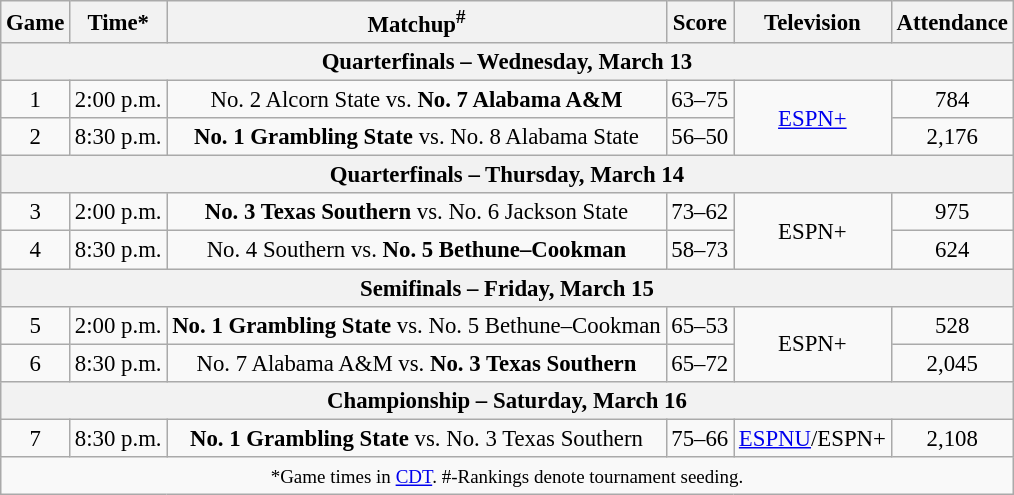<table class="wikitable" style="font-size: 95%;text-align:center">
<tr>
<th>Game</th>
<th>Time*</th>
<th>Matchup<sup>#</sup></th>
<th>Score</th>
<th>Television</th>
<th>Attendance</th>
</tr>
<tr>
<th colspan="6">Quarterfinals – Wednesday, March 13</th>
</tr>
<tr>
<td>1</td>
<td>2:00 p.m.</td>
<td>No. 2 Alcorn State vs. <strong>No. 7 Alabama A&M</strong></td>
<td>63–75</td>
<td rowspan="2"><a href='#'>ESPN+</a></td>
<td>784</td>
</tr>
<tr>
<td>2</td>
<td>8:30 p.m.</td>
<td><strong>No. 1 Grambling State</strong> vs. No. 8 Alabama State</td>
<td>56–50</td>
<td>2,176</td>
</tr>
<tr>
<th colspan="6">Quarterfinals – Thursday, March 14</th>
</tr>
<tr>
<td>3</td>
<td>2:00 p.m.</td>
<td><strong>No. 3 Texas Southern</strong> vs. No. 6 Jackson State</td>
<td>73–62</td>
<td rowspan="2">ESPN+</td>
<td>975</td>
</tr>
<tr>
<td>4</td>
<td>8:30 p.m.</td>
<td>No. 4 Southern vs. <strong>No. 5 Bethune–Cookman</strong></td>
<td>58–73</td>
<td>624</td>
</tr>
<tr>
<th colspan="6">Semifinals – Friday, March 15</th>
</tr>
<tr>
<td>5</td>
<td>2:00 p.m.</td>
<td><strong>No. 1 Grambling State</strong> vs. No. 5 Bethune–Cookman</td>
<td>65–53</td>
<td rowspan="2">ESPN+</td>
<td>528</td>
</tr>
<tr>
<td>6</td>
<td>8:30 p.m.</td>
<td>No. 7 Alabama A&M vs. <strong>No. 3 Texas Southern</strong></td>
<td>65–72</td>
<td>2,045</td>
</tr>
<tr>
<th colspan="6">Championship – Saturday, March 16</th>
</tr>
<tr>
<td>7</td>
<td>8:30 p.m.</td>
<td><strong>No. 1 Grambling State</strong> vs. No. 3 Texas Southern</td>
<td>75–66</td>
<td rowspan="1"><a href='#'>ESPNU</a>/ESPN+</td>
<td>2,108</td>
</tr>
<tr>
<td colspan="6"><small>*Game times in <a href='#'>CDT</a>. #-Rankings denote tournament seeding.</small></td>
</tr>
</table>
